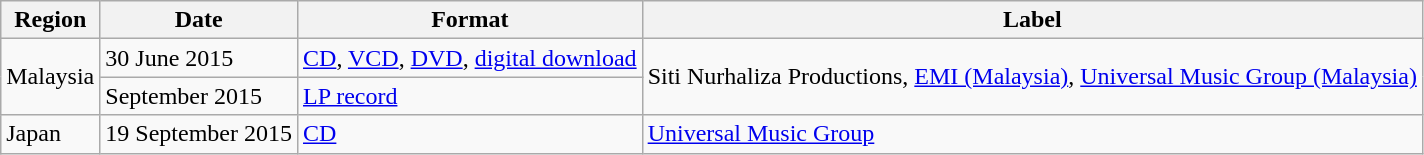<table class="wikitable">
<tr>
<th>Region</th>
<th>Date</th>
<th>Format</th>
<th>Label</th>
</tr>
<tr>
<td rowspan="2">Malaysia</td>
<td rowspan="1">30 June 2015</td>
<td rowspan="1"><a href='#'>CD</a>, <a href='#'>VCD</a>, <a href='#'>DVD</a>, <a href='#'>digital download</a></td>
<td rowspan="2">Siti Nurhaliza Productions, <a href='#'>EMI (Malaysia)</a>, <a href='#'>Universal Music Group (Malaysia)</a></td>
</tr>
<tr>
<td rowspan="1">September 2015</td>
<td rowspan="1"><a href='#'>LP record</a></td>
</tr>
<tr>
<td rowspan="1">Japan</td>
<td rowspan="1">19 September 2015</td>
<td rowspan="1"><a href='#'>CD</a></td>
<td rowspan="1"><a href='#'>Universal Music Group</a></td>
</tr>
</table>
